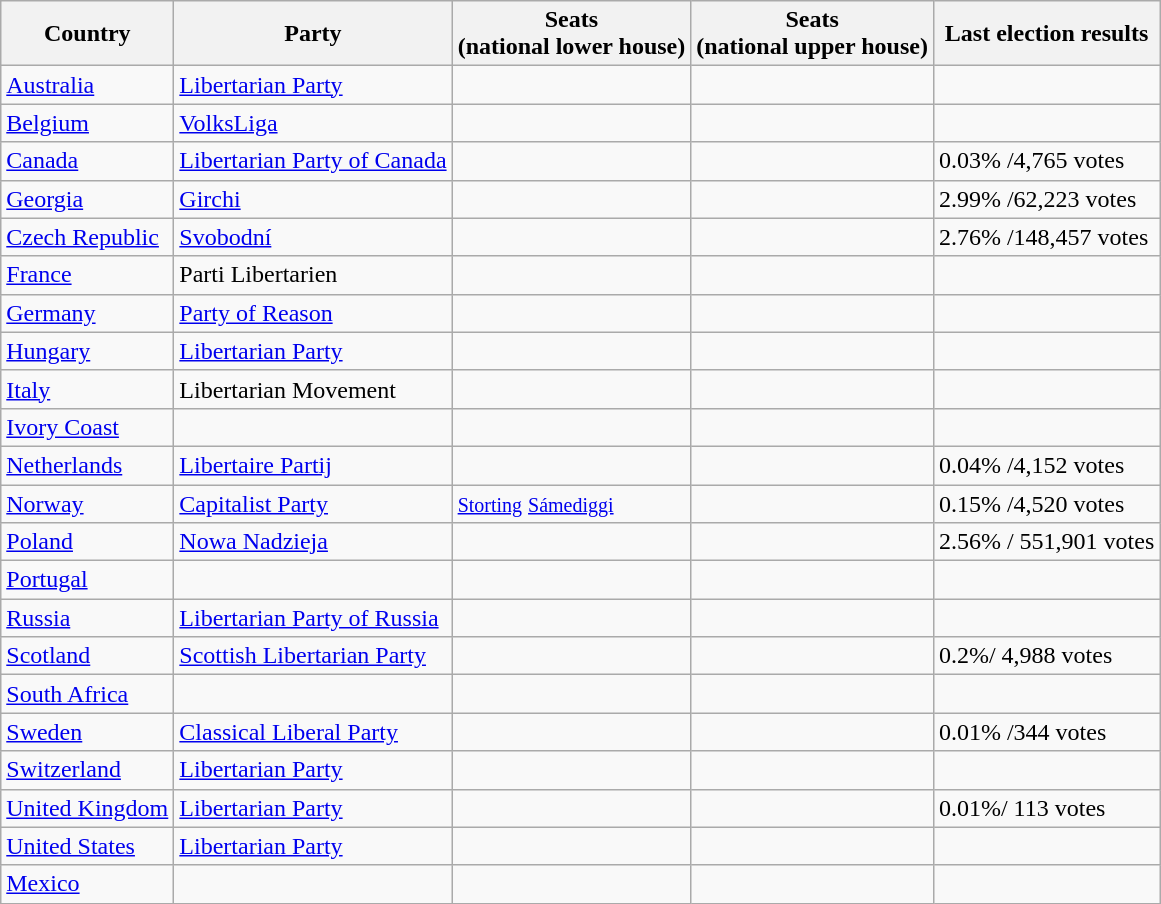<table class="wikitable sortable">
<tr>
<th>Country</th>
<th>Party</th>
<th>Seats<br>(national lower house)</th>
<th>Seats<br>(national upper house)</th>
<th>Last election results</th>
</tr>
<tr>
<td> <a href='#'>Australia</a></td>
<td><a href='#'>Libertarian Party</a></td>
<td></td>
<td></td>
<td></td>
</tr>
<tr>
<td> <a href='#'>Belgium</a></td>
<td><a href='#'>VolksLiga</a></td>
<td></td>
<td></td>
<td></td>
</tr>
<tr>
<td> <a href='#'>Canada</a></td>
<td><a href='#'>Libertarian Party of Canada</a></td>
<td></td>
<td></td>
<td>0.03% /4,765 votes</td>
</tr>
<tr>
<td><a href='#'>Georgia</a></td>
<td><a href='#'>Girchi</a></td>
<td></td>
<td></td>
<td>2.99% /62,223 votes</td>
</tr>
<tr>
<td> <a href='#'>Czech Republic</a></td>
<td><a href='#'>Svobodní</a></td>
<td></td>
<td></td>
<td>2.76% /148,457 votes</td>
</tr>
<tr>
<td> <a href='#'>France</a></td>
<td>Parti Libertarien</td>
<td></td>
<td></td>
<td></td>
</tr>
<tr>
<td> <a href='#'>Germany</a></td>
<td><a href='#'>Party of Reason</a></td>
<td></td>
<td></td>
<td></td>
</tr>
<tr>
<td> <a href='#'>Hungary</a></td>
<td><a href='#'>Libertarian Party</a></td>
<td></td>
<td></td>
<td></td>
</tr>
<tr>
<td> <a href='#'>Italy</a></td>
<td>Libertarian Movement</td>
<td></td>
<td></td>
<td></td>
</tr>
<tr>
<td> <a href='#'>Ivory Coast</a></td>
<td></td>
<td></td>
<td></td>
<td></td>
</tr>
<tr>
<td> <a href='#'>Netherlands</a></td>
<td><a href='#'>Libertaire Partij</a></td>
<td></td>
<td></td>
<td>0.04% /4,152 votes</td>
</tr>
<tr>
<td> <a href='#'>Norway</a></td>
<td><a href='#'>Capitalist Party</a></td>
<td><small><a href='#'>Storting</a></small> <small><a href='#'>Sámediggi</a></small></td>
<td></td>
<td>0.15% /4,520 votes</td>
</tr>
<tr>
<td> <a href='#'>Poland</a></td>
<td><a href='#'>Nowa Nadzieja</a></td>
<td></td>
<td></td>
<td>2.56% / 551,901 votes</td>
</tr>
<tr>
<td> <a href='#'>Portugal</a></td>
<td></td>
<td></td>
<td></td>
<td></td>
</tr>
<tr>
<td> <a href='#'>Russia</a></td>
<td><a href='#'>Libertarian Party of Russia</a></td>
<td></td>
<td></td>
<td></td>
</tr>
<tr>
<td> <a href='#'>Scotland</a></td>
<td><a href='#'>Scottish Libertarian Party</a></td>
<td></td>
<td></td>
<td>0.2%/ 4,988 votes</td>
</tr>
<tr>
<td> <a href='#'>South Africa</a></td>
<td></td>
<td></td>
<td></td>
<td></td>
</tr>
<tr>
<td> <a href='#'>Sweden</a></td>
<td><a href='#'>Classical Liberal Party</a></td>
<td></td>
<td></td>
<td>0.01% /344 votes</td>
</tr>
<tr>
<td> <a href='#'>Switzerland</a></td>
<td><a href='#'>Libertarian Party</a></td>
<td></td>
<td></td>
<td></td>
</tr>
<tr>
<td> <a href='#'>United Kingdom</a></td>
<td><a href='#'>Libertarian Party</a></td>
<td></td>
<td></td>
<td>0.01%/ 113 votes</td>
</tr>
<tr>
<td> <a href='#'>United States</a></td>
<td><a href='#'>Libertarian Party</a></td>
<td></td>
<td></td>
<td></td>
</tr>
<tr>
<td><a href='#'>Mexico</a></td>
<td></td>
<td></td>
<td></td>
<td></td>
</tr>
</table>
